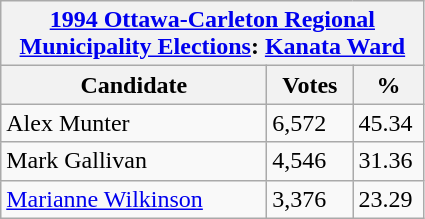<table class="wikitable">
<tr>
<th colspan="3"><a href='#'>1994 Ottawa-Carleton Regional Municipality Elections</a>: <a href='#'>Kanata Ward</a></th>
</tr>
<tr>
<th style="width: 170px">Candidate</th>
<th style="width: 50px">Votes</th>
<th style="width: 40px">%</th>
</tr>
<tr>
<td>Alex Munter</td>
<td>6,572</td>
<td>45.34</td>
</tr>
<tr>
<td>Mark Gallivan</td>
<td>4,546</td>
<td>31.36</td>
</tr>
<tr>
<td><a href='#'>Marianne Wilkinson</a></td>
<td>3,376</td>
<td>23.29</td>
</tr>
</table>
